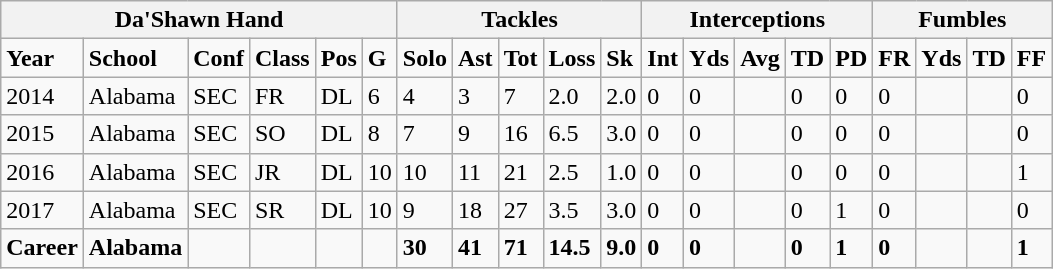<table class="wikitable">
<tr>
<th colspan="6" style="text-align: center; font-weight:bold;">Da'Shawn Hand</th>
<th colspan="5" style="font-weight:bold;">Tackles</th>
<th colspan="5" style="font-weight:bold;">Interceptions</th>
<th colspan="4" style="font-weight:bold;">Fumbles</th>
</tr>
<tr>
<td style="font-weight:bold;">Year</td>
<td style="font-weight:bold;">School</td>
<td style="font-weight:bold;">Conf</td>
<td style="font-weight:bold;">Class</td>
<td style="font-weight:bold;">Pos</td>
<td style="font-weight:bold;">G</td>
<td style="font-weight:bold;">Solo</td>
<td style="font-weight:bold;">Ast</td>
<td style="font-weight:bold;">Tot</td>
<td style="font-weight:bold;">Loss</td>
<td style="font-weight:bold;">Sk</td>
<td style="font-weight:bold;">Int</td>
<td style="font-weight:bold;">Yds</td>
<td style="font-weight:bold;">Avg</td>
<td style="font-weight:bold;">TD</td>
<td style="font-weight:bold;">PD</td>
<td style="font-weight:bold;">FR</td>
<td style="font-weight:bold;">Yds</td>
<td style="font-weight:bold;">TD</td>
<td style="font-weight:bold;">FF</td>
</tr>
<tr>
<td>2014</td>
<td>Alabama</td>
<td>SEC</td>
<td>FR</td>
<td>DL</td>
<td>6</td>
<td>4</td>
<td>3</td>
<td>7</td>
<td>2.0</td>
<td>2.0</td>
<td>0</td>
<td>0</td>
<td></td>
<td>0</td>
<td>0</td>
<td>0</td>
<td></td>
<td></td>
<td>0</td>
</tr>
<tr>
<td>2015</td>
<td>Alabama</td>
<td>SEC</td>
<td>SO</td>
<td>DL</td>
<td>8</td>
<td>7</td>
<td>9</td>
<td>16</td>
<td>6.5</td>
<td>3.0</td>
<td>0</td>
<td>0</td>
<td></td>
<td>0</td>
<td>0</td>
<td>0</td>
<td></td>
<td></td>
<td>0</td>
</tr>
<tr>
<td>2016</td>
<td>Alabama</td>
<td>SEC</td>
<td>JR</td>
<td>DL</td>
<td>10</td>
<td>10</td>
<td>11</td>
<td>21</td>
<td>2.5</td>
<td>1.0</td>
<td>0</td>
<td>0</td>
<td></td>
<td>0</td>
<td>0</td>
<td>0</td>
<td></td>
<td></td>
<td>1</td>
</tr>
<tr>
<td>2017</td>
<td>Alabama</td>
<td>SEC</td>
<td>SR</td>
<td>DL</td>
<td>10</td>
<td>9</td>
<td>18</td>
<td>27</td>
<td>3.5</td>
<td>3.0</td>
<td>0</td>
<td>0</td>
<td></td>
<td>0</td>
<td>1</td>
<td>0</td>
<td></td>
<td></td>
<td>0</td>
</tr>
<tr>
<td style="font-weight:bold;">Career</td>
<td style="font-weight:bold;">Alabama</td>
<td style="font-weight:bold;"></td>
<td style="font-weight:bold;"></td>
<td style="font-weight:bold;"></td>
<td style="font-weight:bold;"></td>
<td style="font-weight:bold;">30</td>
<td style="font-weight:bold;">41</td>
<td style="font-weight:bold;">71</td>
<td style="font-weight:bold;">14.5</td>
<td style="font-weight:bold;">9.0</td>
<td style="font-weight:bold;">0</td>
<td style="font-weight:bold;">0</td>
<td style="font-weight:bold;"></td>
<td style="font-weight:bold;">0</td>
<td style="font-weight:bold;">1</td>
<td style="font-weight:bold;">0</td>
<td style="font-weight:bold;"></td>
<td style="font-weight:bold;"></td>
<td style="font-weight:bold;">1</td>
</tr>
</table>
